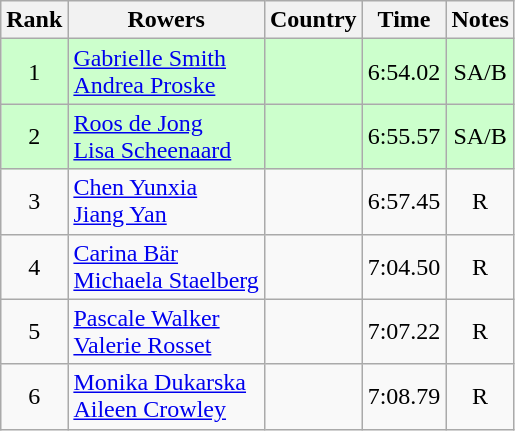<table class="wikitable" style="text-align:center">
<tr>
<th>Rank</th>
<th>Rowers</th>
<th>Country</th>
<th>Time</th>
<th>Notes</th>
</tr>
<tr bgcolor=ccffcc>
<td>1</td>
<td align="left"><a href='#'>Gabrielle Smith</a><br><a href='#'>Andrea Proske</a></td>
<td align="left"></td>
<td>6:54.02</td>
<td>SA/B</td>
</tr>
<tr bgcolor=ccffcc>
<td>2</td>
<td align="left"><a href='#'>Roos de Jong</a><br><a href='#'>Lisa Scheenaard</a></td>
<td align="left"></td>
<td>6:55.57</td>
<td>SA/B</td>
</tr>
<tr>
<td>3</td>
<td align="left"><a href='#'>Chen Yunxia</a><br><a href='#'>Jiang Yan</a></td>
<td align="left"></td>
<td>6:57.45</td>
<td>R</td>
</tr>
<tr>
<td>4</td>
<td align="left"><a href='#'>Carina Bär</a><br><a href='#'>Michaela Staelberg</a></td>
<td align="left"></td>
<td>7:04.50</td>
<td>R</td>
</tr>
<tr>
<td>5</td>
<td align="left"><a href='#'>Pascale Walker</a><br><a href='#'>Valerie Rosset</a></td>
<td align="left"></td>
<td>7:07.22</td>
<td>R</td>
</tr>
<tr>
<td>6</td>
<td align="left"><a href='#'>Monika Dukarska</a><br><a href='#'>Aileen Crowley</a></td>
<td align="left"></td>
<td>7:08.79</td>
<td>R</td>
</tr>
</table>
